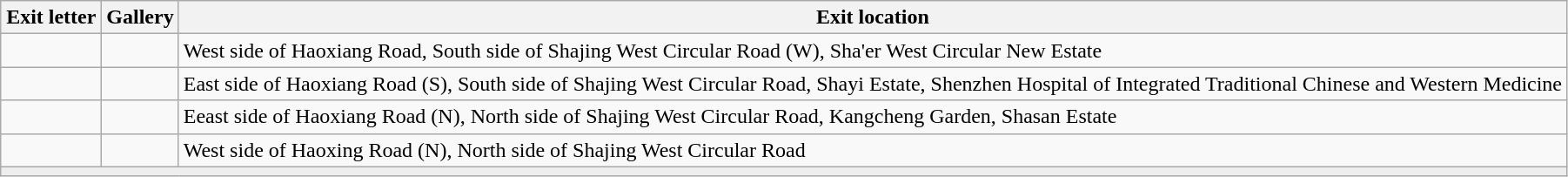<table class="wikitable">
<tr>
<th style="width:70px">Exit letter</th>
<th>Gallery</th>
<th>Exit location</th>
</tr>
<tr>
<td align="left"></td>
<td></td>
<td>West side of Haoxiang Road, South side of Shajing West Circular Road (W), Sha'er West Circular New Estate</td>
</tr>
<tr>
<td align="left"></td>
<td></td>
<td>East side of Haoxiang Road (S), South side of Shajing West Circular Road, Shayi Estate, Shenzhen Hospital of Integrated Traditional Chinese and Western Medicine</td>
</tr>
<tr>
<td align="left"></td>
<td></td>
<td>Eeast side of Haoxiang Road (N), North side of Shajing West Circular Road, Kangcheng Garden, Shasan Estate</td>
</tr>
<tr>
<td align="left"></td>
<td></td>
<td>West side of Haoxing Road (N), North side of Shajing West Circular Road</td>
</tr>
<tr>
<td colspan="3" bgcolor="#EEEEEE"></td>
</tr>
</table>
